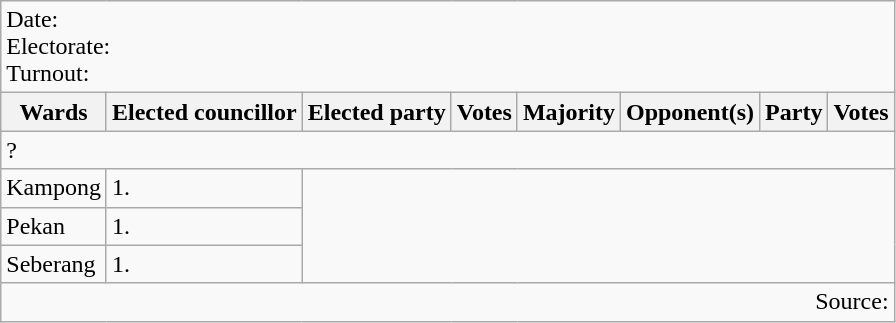<table class=wikitable>
<tr>
<td colspan=8>Date: <br>Electorate: <br>Turnout:</td>
</tr>
<tr>
<th>Wards</th>
<th>Elected councillor</th>
<th>Elected party</th>
<th>Votes</th>
<th>Majority</th>
<th>Opponent(s)</th>
<th>Party</th>
<th>Votes</th>
</tr>
<tr>
<td colspan=8>? </td>
</tr>
<tr>
<td>Kampong</td>
<td>1.</td>
</tr>
<tr>
<td>Pekan</td>
<td>1.</td>
</tr>
<tr>
<td>Seberang</td>
<td>1.</td>
</tr>
<tr>
<td colspan=8 align=right>Source:</td>
</tr>
</table>
